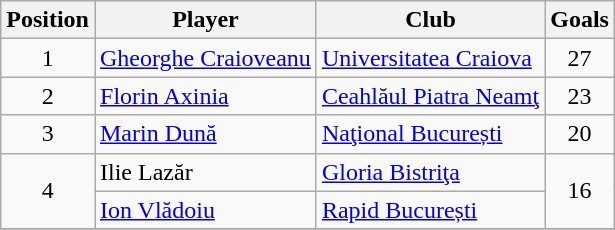<table class="wikitable">
<tr>
<th style="width:28px">Position</th>
<th>Player</th>
<th>Club</th>
<th>Goals</th>
</tr>
<tr>
<td rowspan="1" align="center">1</td>
<td><a href='#'>Gheorghe Craioveanu</a></td>
<td><a href='#'>Universitatea Craiova</a></td>
<td align="center">27</td>
</tr>
<tr>
<td rowspan="1" align="center">2</td>
<td><a href='#'>Florin Axinia</a></td>
<td><a href='#'>Ceahlăul Piatra Neamţ</a></td>
<td align="center">23</td>
</tr>
<tr>
<td rowspan="1" align="center">3</td>
<td><a href='#'>Marin Dună</a></td>
<td><a href='#'>Naţional București</a></td>
<td align="center">20</td>
</tr>
<tr>
<td rowspan="2" align="center">4</td>
<td>Ilie Lazăr</td>
<td><a href='#'>Gloria Bistriţa</a></td>
<td rowspan="2" align="center">16</td>
</tr>
<tr>
<td><a href='#'>Ion Vlădoiu</a></td>
<td><a href='#'>Rapid București</a></td>
</tr>
<tr>
</tr>
</table>
